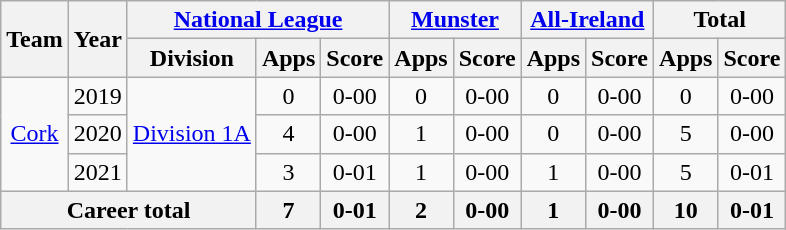<table class="wikitable" style="text-align:center">
<tr>
<th rowspan="2">Team</th>
<th rowspan="2">Year</th>
<th colspan="3"><a href='#'>National League</a></th>
<th colspan="2"><a href='#'>Munster</a></th>
<th colspan="2"><a href='#'>All-Ireland</a></th>
<th colspan="2">Total</th>
</tr>
<tr>
<th>Division</th>
<th>Apps</th>
<th>Score</th>
<th>Apps</th>
<th>Score</th>
<th>Apps</th>
<th>Score</th>
<th>Apps</th>
<th>Score</th>
</tr>
<tr>
<td rowspan="3"><a href='#'>Cork</a></td>
<td>2019</td>
<td rowspan="3"><a href='#'>Division 1A</a></td>
<td>0</td>
<td>0-00</td>
<td>0</td>
<td>0-00</td>
<td>0</td>
<td>0-00</td>
<td>0</td>
<td>0-00</td>
</tr>
<tr>
<td>2020</td>
<td>4</td>
<td>0-00</td>
<td>1</td>
<td>0-00</td>
<td>0</td>
<td>0-00</td>
<td>5</td>
<td>0-00</td>
</tr>
<tr>
<td>2021</td>
<td>3</td>
<td>0-01</td>
<td>1</td>
<td>0-00</td>
<td>1</td>
<td>0-00</td>
<td>5</td>
<td>0-01</td>
</tr>
<tr>
<th colspan="3">Career total</th>
<th>7</th>
<th>0-01</th>
<th>2</th>
<th>0-00</th>
<th>1</th>
<th>0-00</th>
<th>10</th>
<th>0-01</th>
</tr>
</table>
